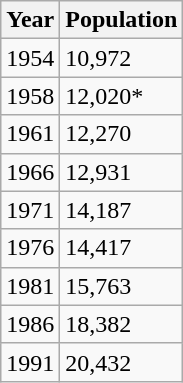<table class="wikitable">
<tr>
<th>Year</th>
<th>Population</th>
</tr>
<tr>
<td>1954</td>
<td>10,972</td>
</tr>
<tr>
<td>1958</td>
<td>12,020*</td>
</tr>
<tr>
<td>1961</td>
<td>12,270</td>
</tr>
<tr>
<td>1966</td>
<td>12,931</td>
</tr>
<tr>
<td>1971</td>
<td>14,187</td>
</tr>
<tr>
<td>1976</td>
<td>14,417</td>
</tr>
<tr>
<td>1981</td>
<td>15,763</td>
</tr>
<tr>
<td>1986</td>
<td>18,382</td>
</tr>
<tr>
<td>1991</td>
<td>20,432</td>
</tr>
</table>
